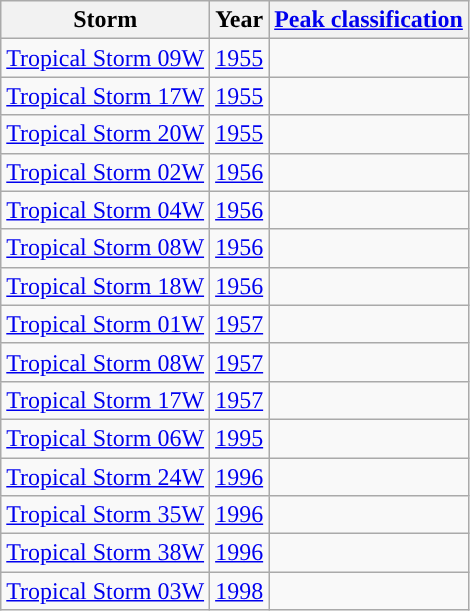<table class="wikitable" style="display: inline-table; margin-left: 50px;">
<tr>
<th>Storm</th>
<th>Year</th>
<th><a href='#'>Peak classification</a></th>
</tr>
<tr>
<td><a href='#'>Tropical Storm 09W</a></td>
<td><a href='#'>1955</a></td>
<td></td>
</tr>
<tr>
<td><a href='#'>Tropical Storm 17W</a></td>
<td><a href='#'>1955</a></td>
<td></td>
</tr>
<tr>
<td><a href='#'>Tropical Storm 20W</a></td>
<td><a href='#'>1955</a></td>
<td></td>
</tr>
<tr>
<td><a href='#'>Tropical Storm 02W</a></td>
<td><a href='#'>1956</a></td>
<td></td>
</tr>
<tr>
<td><a href='#'>Tropical Storm 04W</a></td>
<td><a href='#'>1956</a></td>
<td></td>
</tr>
<tr>
<td><a href='#'>Tropical Storm 08W</a></td>
<td><a href='#'>1956</a></td>
<td></td>
</tr>
<tr>
<td><a href='#'>Tropical Storm 18W</a></td>
<td><a href='#'>1956</a></td>
<td></td>
</tr>
<tr>
<td><a href='#'>Tropical Storm 01W</a></td>
<td><a href='#'>1957</a></td>
<td></td>
</tr>
<tr>
<td><a href='#'>Tropical Storm 08W</a></td>
<td><a href='#'>1957</a></td>
<td></td>
</tr>
<tr>
<td><a href='#'>Tropical Storm 17W</a></td>
<td><a href='#'>1957</a></td>
<td></td>
</tr>
<tr>
<td><a href='#'>Tropical Storm 06W</a></td>
<td><a href='#'>1995</a></td>
<td></td>
</tr>
<tr>
<td><a href='#'>Tropical Storm 24W</a></td>
<td><a href='#'>1996</a></td>
<td></td>
</tr>
<tr>
<td><a href='#'>Tropical Storm 35W</a></td>
<td><a href='#'>1996</a></td>
<td></td>
</tr>
<tr>
<td><a href='#'>Tropical Storm 38W</a></td>
<td><a href='#'>1996</a></td>
<td></td>
</tr>
<tr>
<td><a href='#'>Tropical Storm 03W</a></td>
<td><a href='#'>1998</a></td>
<td></td>
</tr>
</table>
